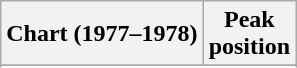<table class="wikitable sortable">
<tr>
<th>Chart (1977–1978)</th>
<th>Peak<br>position</th>
</tr>
<tr>
</tr>
<tr>
</tr>
<tr>
</tr>
</table>
